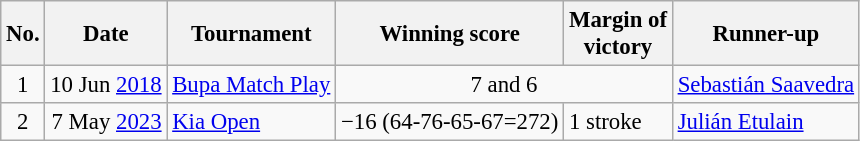<table class="wikitable" style="font-size:95%;">
<tr>
<th>No.</th>
<th>Date</th>
<th>Tournament</th>
<th>Winning score</th>
<th>Margin of<br>victory</th>
<th>Runner-up</th>
</tr>
<tr>
<td align=center>1</td>
<td align=right>10 Jun <a href='#'>2018</a></td>
<td><a href='#'>Bupa Match Play</a></td>
<td colspan=2 align=center>7 and 6</td>
<td> <a href='#'>Sebastián Saavedra</a></td>
</tr>
<tr>
<td align=center>2</td>
<td align=right>7 May <a href='#'>2023</a></td>
<td><a href='#'>Kia Open</a></td>
<td>−16 (64-76-65-67=272)</td>
<td>1 stroke</td>
<td> <a href='#'>Julián Etulain</a></td>
</tr>
</table>
